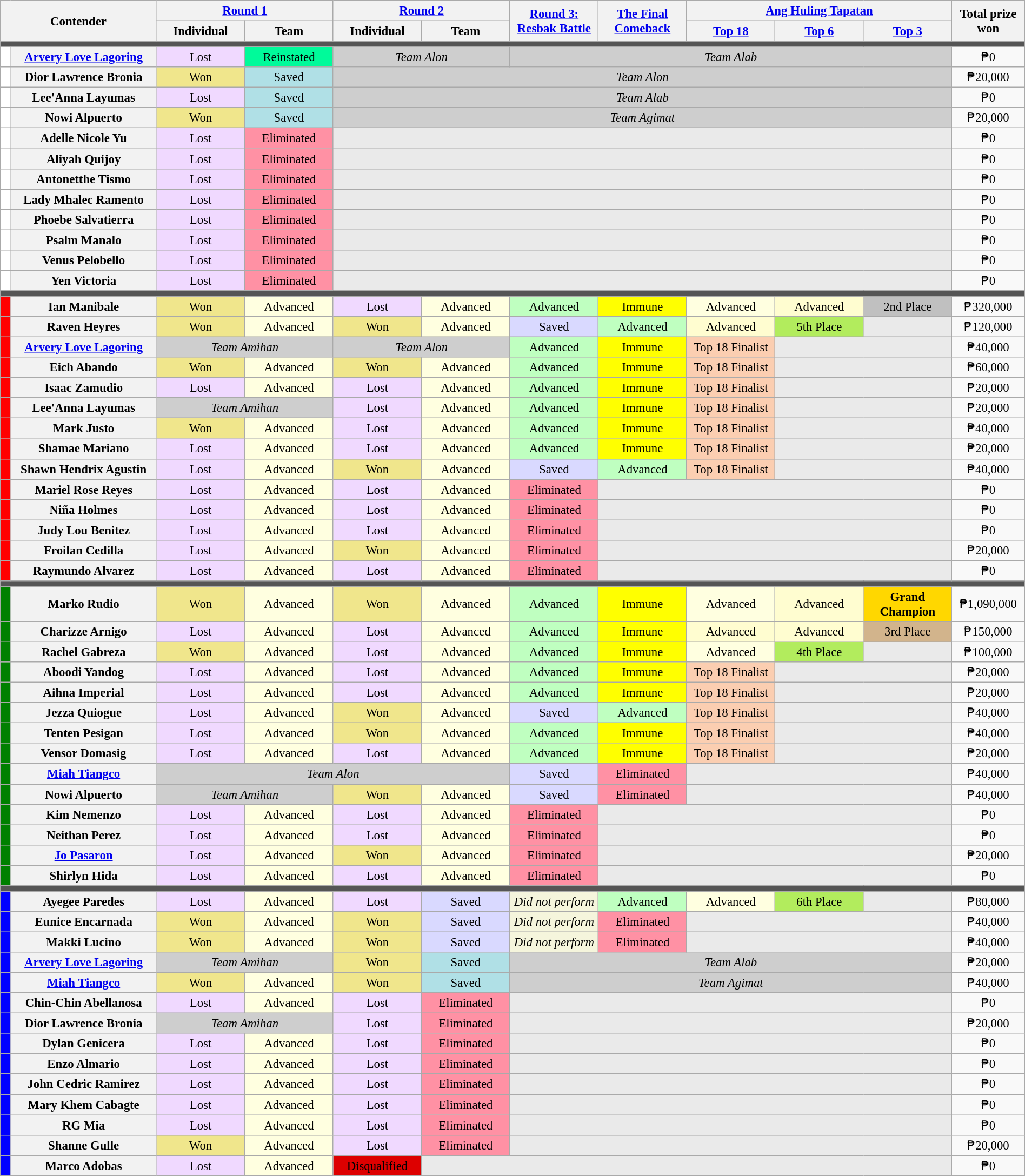<table class="wikitable mw-collapsible mw-collapsed" style="width:100%;text-align:center;font-size:95%;">
<tr>
<th colspan="2" rowspan="2">Contender</th>
<th colspan="2"><a href='#'>Round 1</a></th>
<th colspan="2"><a href='#'>Round 2</a></th>
<th rowspan="2" width="8.5%"><a href='#'>Round 3: Resbak Battle</a></th>
<th rowspan="2" width="8.5%"><a href='#'>The Final Comeback</a></th>
<th colspan="3" width="17%"><a href='#'>Ang Huling Tapatan</a></th>
<th rowspan="2" width="7%">Total prize won</th>
</tr>
<tr>
<th width="8.5%">Individual</th>
<th width="8.5%">Team</th>
<th width="8.5%">Individual</th>
<th width="8.5%">Team</th>
<th width="8.5%"><a href='#'>Top 18</a></th>
<th width="8.5%"><a href='#'>Top 6</a></th>
<th width="8.5%"><a href='#'>Top 3</a></th>
</tr>
<tr>
<td colspan="12" style="background:#555;"></td>
</tr>
<tr>
<td style="background:white; width:1%;"></td>
<th style="width:14%;"><a href='#'>Arvery Love Lagoring</a></th>
<td style="background:#F0D9FF;">Lost</td>
<td style="background:#00fa9a;">Reinstated<br></td>
<td colspan="2" style="background:#cecece;"><em>Team Alon</em></td>
<td colspan="5" style="background:#cecece;"><em>Team Alab</em></td>
<td>₱0</td>
</tr>
<tr>
<td style="background:white;"></td>
<th>Dior Lawrence Bronia</th>
<td style="background:khaki;">Won</td>
<td style="background:#b0e0e6;">Saved</td>
<td colspan="7" style="background:#cecece;"><em>Team Alon</em></td>
<td>₱20,000</td>
</tr>
<tr>
<td style="background:white;"></td>
<th>Lee'Anna Layumas</th>
<td style="background:#F0D9FF;">Lost</td>
<td style="background:#b0e0e6;">Saved</td>
<td colspan="7" style="background:#cecece;"><em>Team Alab</em></td>
<td>₱0</td>
</tr>
<tr>
<td style="background:white;"></td>
<th>Nowi Alpuerto</th>
<td style="background:khaki;">Won</td>
<td style="background:#b0e0e6;">Saved</td>
<td colspan="7" style="background:#cecece;"><em>Team Agimat</em></td>
<td>₱20,000</td>
</tr>
<tr>
<td style="background:white;"></td>
<th>Adelle Nicole Yu</th>
<td style="background:#F0D9FF;">Lost</td>
<td style="background:#ff91a4;">Eliminated</td>
<td colspan="7" style="background:#eaeaea;"></td>
<td>₱0</td>
</tr>
<tr>
<td style="background:white;"></td>
<th>Aliyah Quijoy</th>
<td style="background:#F0D9FF;">Lost</td>
<td style="background:#ff91a4;">Eliminated</td>
<td colspan="7" style="background:#eaeaea;"></td>
<td>₱0</td>
</tr>
<tr>
<td style="background:white;"></td>
<th>Antonetthe Tismo</th>
<td style="background:#F0D9FF;">Lost</td>
<td style="background:#ff91a4;">Eliminated</td>
<td colspan="7" style="background:#eaeaea;"></td>
<td>₱0</td>
</tr>
<tr>
<td style="background:white;"></td>
<th>Lady Mhalec Ramento</th>
<td style="background:#F0D9FF;">Lost</td>
<td style="background:#ff91a4;">Eliminated</td>
<td colspan="7" style="background:#eaeaea;"></td>
<td>₱0</td>
</tr>
<tr>
<td style="background:white;"></td>
<th>Phoebe Salvatierra</th>
<td style="background:#F0D9FF;">Lost</td>
<td style="background:#ff91a4;">Eliminated</td>
<td colspan="7" style="background:#eaeaea;"></td>
<td>₱0</td>
</tr>
<tr>
<td style="background:white;"></td>
<th>Psalm Manalo</th>
<td style="background:#F0D9FF;">Lost</td>
<td style="background:#ff91a4;">Eliminated</td>
<td colspan="7" style="background:#eaeaea;"></td>
<td>₱0</td>
</tr>
<tr>
<td style="background:white;"></td>
<th>Venus Pelobello</th>
<td style="background:#F0D9FF;">Lost</td>
<td style="background:#ff91a4;">Eliminated</td>
<td colspan="7" style="background:#eaeaea;"></td>
<td>₱0</td>
</tr>
<tr>
<td style="background:white;"></td>
<th>Yen Victoria</th>
<td style="background:#F0D9FF;">Lost</td>
<td style="background:#ff91a4;">Eliminated</td>
<td colspan="7" style="background:#eaeaea;"></td>
<td>₱0</td>
</tr>
<tr>
<td colspan="12" style="background:#555;"></td>
</tr>
<tr>
<td style="background:red;"></td>
<th>Ian Manibale</th>
<td style="background:khaki;">Won</td>
<td style="background:#FFFFE0;">Advanced</td>
<td style="background:#F0D9FF;">Lost</td>
<td style="background:#FFFFE0;">Advanced</td>
<td style="background:#bfffc0;">Advanced</td>
<td style="background:yellow;">Immune</td>
<td style="background:#FFFFE0;">Advanced</td>
<td style="background:#FFFDD0;">Advanced</td>
<td style="background:silver;">2nd Place</td>
<td>₱320,000</td>
</tr>
<tr>
<td style="background:red;"></td>
<th>Raven Heyres</th>
<td style="background:khaki;">Won</td>
<td style="background:#FFFFE0;">Advanced</td>
<td style="background:khaki;">Won</td>
<td style="background:#FFFFE0;">Advanced</td>
<td style="background:#d9d9ff;">Saved</td>
<td style="background:#bfffc0;">Advanced</td>
<td style="background:#FFFDD0;">Advanced</td>
<td style="background:#B2EC5D;">5th Place</td>
<td style="background:#eaeaea;"></td>
<td>₱120,000</td>
</tr>
<tr>
<td style="background:red;"></td>
<th><a href='#'>Arvery Love Lagoring</a></th>
<td colspan="2" style="background:#cecece;"><em>Team Amihan</em></td>
<td colspan="2" style="background:#cecece;"><em>Team Alon</em></td>
<td style="background:#bfffc0;">Advanced</td>
<td style="background:yellow;">Immune</td>
<td style="background:#FBCEB1;">Top 18 Finalist</td>
<td colspan="2" style="background:#eaeaea;"></td>
<td>₱40,000</td>
</tr>
<tr>
<td style="background:red;"></td>
<th>Eich Abando</th>
<td style="background:khaki;">Won</td>
<td style="background:#FFFFE0;">Advanced</td>
<td style="background:khaki;">Won</td>
<td style="background:#FFFFE0;">Advanced</td>
<td style="background:#bfffc0;">Advanced</td>
<td style="background:yellow;">Immune</td>
<td style="background:#FBCEB1;">Top 18 Finalist</td>
<td colspan="2" style="background:#eaeaea;"></td>
<td>₱60,000</td>
</tr>
<tr>
<td style="background:red;"></td>
<th>Isaac Zamudio</th>
<td style="background:#F0D9FF;">Lost</td>
<td style="background:#FFFFE0;">Advanced</td>
<td style="background:#F0D9FF;">Lost</td>
<td style="background:#FFFFE0;">Advanced</td>
<td style="background:#bfffc0;">Advanced</td>
<td style="background:yellow;">Immune</td>
<td style="background:#FBCEB1;">Top 18 Finalist</td>
<td colspan="2" style="background:#eaeaea;"></td>
<td>₱20,000</td>
</tr>
<tr>
<td style="background:red;"></td>
<th>Lee'Anna Layumas</th>
<td colspan="2" style="background:#cecece;"><em>Team Amihan</em></td>
<td style="background:#F0D9FF;">Lost</td>
<td style="background:#FFFFE0;">Advanced</td>
<td style="background:#bfffc0;">Advanced</td>
<td style="background:yellow;">Immune</td>
<td style="background:#FBCEB1;">Top 18 Finalist</td>
<td colspan="2" style="background:#eaeaea;"></td>
<td>₱20,000</td>
</tr>
<tr>
<td style="background:red;"></td>
<th>Mark Justo</th>
<td style="background:khaki;">Won</td>
<td style="background:#FFFFE0;">Advanced</td>
<td style="background:#F0D9FF;">Lost</td>
<td style="background:#FFFFE0;">Advanced</td>
<td style="background:#bfffc0;">Advanced</td>
<td style="background:yellow;">Immune</td>
<td style="background:#FBCEB1;">Top 18 Finalist</td>
<td colspan="2" style="background:#eaeaea;"></td>
<td>₱40,000</td>
</tr>
<tr>
<td style="background:red;"></td>
<th>Shamae Mariano</th>
<td style="background:#F0D9FF;">Lost</td>
<td style="background:#FFFFE0;">Advanced</td>
<td style="background:#F0D9FF;">Lost</td>
<td style="background:#FFFFE0;">Advanced</td>
<td style="background:#bfffc0;">Advanced</td>
<td style="background:yellow;">Immune</td>
<td style="background:#FBCEB1;">Top 18 Finalist</td>
<td colspan="2" style="background:#eaeaea;"></td>
<td>₱20,000</td>
</tr>
<tr>
<td style="background:red;"></td>
<th>Shawn Hendrix Agustin</th>
<td style="background:#F0D9FF;">Lost</td>
<td style="background:#FFFFE0;">Advanced</td>
<td style="background:khaki;">Won</td>
<td style="background:#FFFFE0;">Advanced</td>
<td style="background:#d9d9ff;">Saved</td>
<td style="background:#bfffc0;">Advanced</td>
<td style="background:#FBCEB1;">Top 18 Finalist</td>
<td colspan="2" style="background:#eaeaea;"></td>
<td>₱40,000</td>
</tr>
<tr>
<td style="background:red;"></td>
<th>Mariel Rose Reyes</th>
<td style="background:#F0D9FF;">Lost</td>
<td style="background:#FFFFE0;">Advanced</td>
<td style="background:#F0D9FF;">Lost</td>
<td style="background:#FFFFE0;">Advanced</td>
<td style="background:#ff91a4;">Eliminated</td>
<td colspan="4" style="background:#eaeaea;"></td>
<td>₱0</td>
</tr>
<tr>
<td style="background:red;"></td>
<th>Niña Holmes</th>
<td style="background:#F0D9FF;">Lost</td>
<td style="background:#FFFFE0;">Advanced</td>
<td style="background:#F0D9FF;">Lost</td>
<td style="background:#FFFFE0;">Advanced</td>
<td style="background:#ff91a4;">Eliminated</td>
<td colspan="4" style="background:#eaeaea;"></td>
<td>₱0</td>
</tr>
<tr>
<td style="background:red;"></td>
<th>Judy Lou Benitez</th>
<td style="background:#F0D9FF;">Lost</td>
<td style="background:#FFFFE0;">Advanced</td>
<td style="background:#F0D9FF;">Lost</td>
<td style="background:#FFFFE0;">Advanced</td>
<td style="background:#ff91a4;">Eliminated</td>
<td colspan="4" style="background:#eaeaea;"></td>
<td>₱0</td>
</tr>
<tr>
<td style="background:red;"></td>
<th>Froilan Cedilla</th>
<td style="background:#F0D9FF;">Lost</td>
<td style="background:#FFFFE0;">Advanced</td>
<td style="background:khaki;">Won</td>
<td style="background:#FFFFE0;">Advanced</td>
<td style="background:#ff91a4;">Eliminated</td>
<td colspan="4" style="background:#eaeaea;"></td>
<td>₱20,000</td>
</tr>
<tr>
<td style="background:red;"></td>
<th>Raymundo Alvarez</th>
<td style="background:#F0D9FF;">Lost</td>
<td style="background:#FFFFE0;">Advanced</td>
<td style="background:#F0D9FF;">Lost</td>
<td style="background:#FFFFE0;">Advanced</td>
<td style="background:#ff91a4;">Eliminated</td>
<td colspan="4" style="background:#eaeaea;"></td>
<td>₱0</td>
</tr>
<tr>
<td colspan="12" style="background:#555;"></td>
</tr>
<tr>
<td style="background:green;"></td>
<th>Marko Rudio</th>
<td style="background:khaki;">Won</td>
<td style="background:#FFFFE0;">Advanced</td>
<td style="background:khaki;">Won</td>
<td style="background:#FFFFE0;">Advanced</td>
<td style="background:#bfffc0;">Advanced</td>
<td style="background:yellow;">Immune</td>
<td style="background:#FFFFE0;">Advanced</td>
<td style="background:#FFFDD0;">Advanced</td>
<td style="background:gold;"><strong>Grand Champion</strong></td>
<td>₱1,090,000</td>
</tr>
<tr>
<td style="background:green;"></td>
<th>Charizze Arnigo</th>
<td style="background:#F0D9FF;">Lost</td>
<td style="background:#FFFFE0;">Advanced</td>
<td style="background:#F0D9FF;">Lost</td>
<td style="background:#FFFFE0;">Advanced</td>
<td style="background:#bfffc0;">Advanced</td>
<td style="background:yellow;">Immune</td>
<td style="background:#FFFDD0;">Advanced</td>
<td style="background:#FFFDD0;">Advanced</td>
<td style="background:tan;">3rd Place</td>
<td>₱150,000</td>
</tr>
<tr>
<td style="background:green;"></td>
<th>Rachel Gabreza</th>
<td style="background:khaki;">Won</td>
<td style="background:#FFFFE0;">Advanced</td>
<td style="background:#F0D9FF;">Lost</td>
<td style="background:#FFFFE0;">Advanced</td>
<td style="background:#bfffc0;">Advanced</td>
<td style="background:yellow;">Immune</td>
<td style="background:#FFFFE0;">Advanced</td>
<td style="background:#B2EC5D;">4th Place</td>
<td style="background:#eaeaea;"></td>
<td>₱100,000</td>
</tr>
<tr>
<td style="background:green;"></td>
<th>Aboodi Yandog</th>
<td style="background:#F0D9FF;">Lost</td>
<td style="background:#FFFFE0;">Advanced</td>
<td style="background:#F0D9FF;">Lost</td>
<td style="background:#FFFFE0;">Advanced</td>
<td style="background:#bfffc0;">Advanced</td>
<td style="background:yellow;">Immune</td>
<td style="background:#FBCEB1;">Top 18 Finalist</td>
<td colspan="2" style="background:#eaeaea;"></td>
<td>₱20,000</td>
</tr>
<tr>
<td style="background:green;"></td>
<th>Aihna Imperial</th>
<td style="background:#F0D9FF;">Lost</td>
<td style="background:#FFFFE0;">Advanced</td>
<td style="background:#F0D9FF;">Lost</td>
<td style="background:#FFFFE0;">Advanced</td>
<td style="background:#bfffc0;">Advanced</td>
<td style="background:yellow;">Immune</td>
<td style="background:#FBCEB1;">Top 18 Finalist</td>
<td colspan="2" style="background:#eaeaea;"></td>
<td>₱20,000</td>
</tr>
<tr>
<td style="background:green;"></td>
<th>Jezza Quiogue</th>
<td style="background:#F0D9FF;">Lost</td>
<td style="background:#FFFFE0;">Advanced</td>
<td style="background:khaki;">Won</td>
<td style="background:#FFFFE0;">Advanced</td>
<td style="background:#d9d9ff;">Saved</td>
<td style="background:#bfffc0;">Advanced</td>
<td style="background:#FBCEB1;">Top 18 Finalist</td>
<td colspan="2" style="background:#eaeaea;"></td>
<td>₱40,000</td>
</tr>
<tr>
<td style="background:green;"></td>
<th>Tenten Pesigan</th>
<td style="background:#F0D9FF;">Lost</td>
<td style="background:#FFFFE0;">Advanced</td>
<td style="background:khaki;">Won</td>
<td style="background:#FFFFE0;">Advanced</td>
<td style="background:#bfffc0;">Advanced</td>
<td style="background:yellow;">Immune</td>
<td style="background:#FBCEB1;">Top 18 Finalist</td>
<td colspan="2" style="background:#eaeaea;"></td>
<td>₱40,000</td>
</tr>
<tr>
<td style="background:green;"></td>
<th>Vensor Domasig</th>
<td style="background:#F0D9FF;">Lost</td>
<td style="background:#FFFFE0;">Advanced</td>
<td style="background:#F0D9FF;">Lost</td>
<td style="background:#FFFFE0;">Advanced</td>
<td style="background:#bfffc0;">Advanced</td>
<td style="background:yellow;">Immune</td>
<td style="background:#FBCEB1;">Top 18 Finalist</td>
<td colspan="2" style="background:#eaeaea;"></td>
<td>₱20,000</td>
</tr>
<tr>
<td style="background:green;"></td>
<th><a href='#'>Miah Tiangco</a></th>
<td style="background:#cecece;" colspan=4><em>Team Alon</em></td>
<td style="background:#d9d9ff;">Saved</td>
<td style="background:#ff91a4;">Eliminated</td>
<td colspan="3" style="background:#eaeaea;"></td>
<td>₱40,000</td>
</tr>
<tr>
<td style="background:green;"></td>
<th>Nowi Alpuerto</th>
<td style="background:#cecece;" colspan=2><em>Team Amihan</em></td>
<td style="background:khaki;">Won</td>
<td style="background:#FFFFE0;">Advanced</td>
<td style="background:#d9d9ff;">Saved</td>
<td style="background:#ff91a4;">Eliminated</td>
<td colspan="3" style="background:#eaeaea;"></td>
<td>₱40,000</td>
</tr>
<tr>
<td style="background:green;"></td>
<th>Kim Nemenzo</th>
<td style="background:#F0D9FF;">Lost</td>
<td style="background:#FFFFE0;">Advanced</td>
<td style="background:#F0D9FF;">Lost</td>
<td style="background:#FFFFE0;">Advanced</td>
<td style="background:#ff91a4;">Eliminated</td>
<td colspan="4" style="background:#eaeaea;"></td>
<td>₱0</td>
</tr>
<tr>
<td style="background:green;"></td>
<th>Neithan Perez</th>
<td style="background:#F0D9FF;">Lost</td>
<td style="background:#FFFFE0;">Advanced</td>
<td style="background:#F0D9FF;">Lost</td>
<td style="background:#FFFFE0;">Advanced</td>
<td style="background:#ff91a4;">Eliminated</td>
<td colspan="4" style="background:#eaeaea;"></td>
<td>₱0</td>
</tr>
<tr>
<td style="background:green;"></td>
<th><a href='#'>Jo Pasaron</a></th>
<td style="background:#F0D9FF;">Lost</td>
<td style="background:#FFFFE0;">Advanced</td>
<td style="background:khaki;">Won</td>
<td style="background:#FFFFE0;">Advanced</td>
<td style="background:#ff91a4;">Eliminated</td>
<td colspan="4" style="background:#eaeaea;"></td>
<td>₱20,000</td>
</tr>
<tr>
<td style="background:green;"></td>
<th>Shirlyn Hida</th>
<td style="background:#F0D9FF;">Lost</td>
<td style="background:#FFFFE0;">Advanced</td>
<td style="background:#F0D9FF;">Lost</td>
<td style="background:#FFFFE0;">Advanced</td>
<td style="background:#ff91a4;">Eliminated</td>
<td colspan="4" style="background:#eaeaea;"></td>
<td>₱0</td>
</tr>
<tr>
<th colspan="12" style="background:#555;"></th>
</tr>
<tr>
<td style="background:blue;"></td>
<th>Ayegee Paredes</th>
<td style="background:#F0D9FF;">Lost</td>
<td style="background:#FFFFE0;">Advanced</td>
<td style="background:#F0D9FF;">Lost</td>
<td style="background:#d9d9ff;">Saved</td>
<td style="background:#F5F5DC;"><em>Did not perform</em></td>
<td style="background:#bfffc0;">Advanced</td>
<td style="background:#FFFFE0;">Advanced</td>
<td style="background:#B2EC5D;">6th Place</td>
<td style="background:#eaeaea;"></td>
<td>₱80,000</td>
</tr>
<tr>
<td style="background:blue;"></td>
<th>Eunice Encarnada</th>
<td style="background:khaki;">Won</td>
<td style="background:#FFFFE0;">Advanced</td>
<td style="background:khaki;">Won</td>
<td style="background:#d9d9ff;">Saved</td>
<td style="background:#F5F5DC;"><em>Did not perform</em></td>
<td style="background:#ff91a4;">Eliminated</td>
<td colspan="3" style="background:#eaeaea;"></td>
<td>₱40,000</td>
</tr>
<tr>
<td style="background:blue;"></td>
<th>Makki Lucino</th>
<td style="background:khaki;">Won</td>
<td style="background:#FFFFE0;">Advanced</td>
<td style="background:khaki;">Won</td>
<td style="background:#d9d9ff;">Saved</td>
<td style="background:#F5F5DC;"><em>Did not perform</em></td>
<td style="background:#ff91a4;">Eliminated</td>
<td colspan="3" style="background:#eaeaea;"></td>
<td>₱40,000</td>
</tr>
<tr>
<td style="background:blue;"></td>
<th><a href='#'>Arvery Love Lagoring</a></th>
<td colspan="2" style="background:#cecece;"><em>Team Amihan</em></td>
<td style="background:khaki;">Won</td>
<td style="background:#b0e0e6;">Saved</td>
<td colspan="5" style="background:#cecece;"><em>Team Alab</em></td>
<td>₱20,000</td>
</tr>
<tr>
<td style="background:blue;"></td>
<th><a href='#'>Miah Tiangco</a></th>
<td style="background:khaki;">Won</td>
<td style="background:#FFFFE0;">Advanced</td>
<td style="background:khaki;">Won</td>
<td style="background:#b0e0e6;">Saved</td>
<td colspan="5" style="background:#cecece;"><em>Team Agimat</em></td>
<td>₱40,000</td>
</tr>
<tr>
<td style="background:blue;"></td>
<th>Chin-Chin Abellanosa</th>
<td style="background:#F0D9FF;">Lost</td>
<td style="background:#FFFFE0;">Advanced</td>
<td style="background:#F0D9FF;">Lost</td>
<td style="background:#ff91a4;">Eliminated</td>
<td colspan="5" style="background:#eaeaea;"></td>
<td>₱0</td>
</tr>
<tr>
<td style="background:blue;"></td>
<th>Dior Lawrence Bronia</th>
<td colspan="2" style="background:#cecece;"><em>Team Amihan</em></td>
<td style="background:#F0D9FF;">Lost</td>
<td style="background:#ff91a4;">Eliminated</td>
<td colspan="5" style="background:#eaeaea;"></td>
<td>₱20,000</td>
</tr>
<tr>
<td style="background:blue;"></td>
<th>Dylan Genicera</th>
<td style="background:#F0D9FF;">Lost</td>
<td style="background:#FFFFE0;">Advanced</td>
<td style="background:#F0D9FF;">Lost</td>
<td style="background:#ff91a4;">Eliminated</td>
<td colspan="5" style="background:#eaeaea;"></td>
<td>₱0</td>
</tr>
<tr>
<td style="background:blue;"></td>
<th>Enzo Almario</th>
<td style="background:#F0D9FF;">Lost</td>
<td style="background:#FFFFE0;">Advanced</td>
<td style="background:#F0D9FF;">Lost</td>
<td style="background:#ff91a4;">Eliminated</td>
<td colspan="5" style="background:#eaeaea;"></td>
<td>₱0</td>
</tr>
<tr>
<td style="background:blue;"></td>
<th>John Cedric Ramirez</th>
<td style="background:#F0D9FF;">Lost</td>
<td style="background:#FFFFE0;">Advanced</td>
<td style="background:#F0D9FF;">Lost</td>
<td style="background:#ff91a4;">Eliminated</td>
<td colspan="5" style="background:#eaeaea;"></td>
<td>₱0</td>
</tr>
<tr>
<td style="background:blue;"></td>
<th>Mary Khem Cabagte</th>
<td style="background:#F0D9FF;">Lost</td>
<td style="background:#FFFFE0;">Advanced</td>
<td style="background:#F0D9FF;">Lost</td>
<td style="background:#ff91a4;">Eliminated</td>
<td colspan="5" style="background:#eaeaea;"></td>
<td>₱0</td>
</tr>
<tr>
<td style="background:blue;"></td>
<th>RG Mia</th>
<td style="background:#F0D9FF;">Lost</td>
<td style="background:#FFFFE0;">Advanced</td>
<td style="background:#F0D9FF;">Lost</td>
<td style="background:#ff91a4;">Eliminated</td>
<td colspan="5" style="background:#eaeaea;"></td>
<td>₱0</td>
</tr>
<tr>
<td style="background:blue;"></td>
<th>Shanne Gulle</th>
<td style="background:khaki;">Won</td>
<td style="background:#FFFFE0;">Advanced</td>
<td style="background:#F0D9FF;">Lost</td>
<td style="background:#ff91a4;">Eliminated</td>
<td colspan="5" style="background:#eaeaea;"></td>
<td>₱20,000</td>
</tr>
<tr>
<td style="background:blue;"></td>
<th>Marco Adobas</th>
<td style="background:#F0D9FF;">Lost</td>
<td style="background:#FFFFE0;">Advanced</td>
<td style="background:#dd0000;">Disqualified<br></td>
<td colspan="6" style="background:#eaeaea;"></td>
<td>₱0</td>
</tr>
</table>
